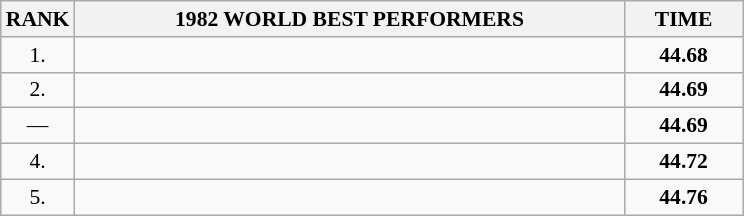<table class="wikitable" style="border-collapse: collapse; font-size: 90%;">
<tr>
<th>RANK</th>
<th align="center" style="width: 25em">1982 WORLD BEST PERFORMERS</th>
<th align="center" style="width: 5em">TIME</th>
</tr>
<tr>
<td align="center">1.</td>
<td></td>
<td align="center"><strong>44.68</strong></td>
</tr>
<tr>
<td align="center">2.</td>
<td></td>
<td align="center"><strong>44.69</strong></td>
</tr>
<tr>
<td align="center">—</td>
<td></td>
<td align="center"><strong>44.69</strong></td>
</tr>
<tr>
<td align="center">4.</td>
<td></td>
<td align="center"><strong>44.72</strong></td>
</tr>
<tr>
<td align="center">5.</td>
<td></td>
<td align="center"><strong>44.76</strong></td>
</tr>
</table>
